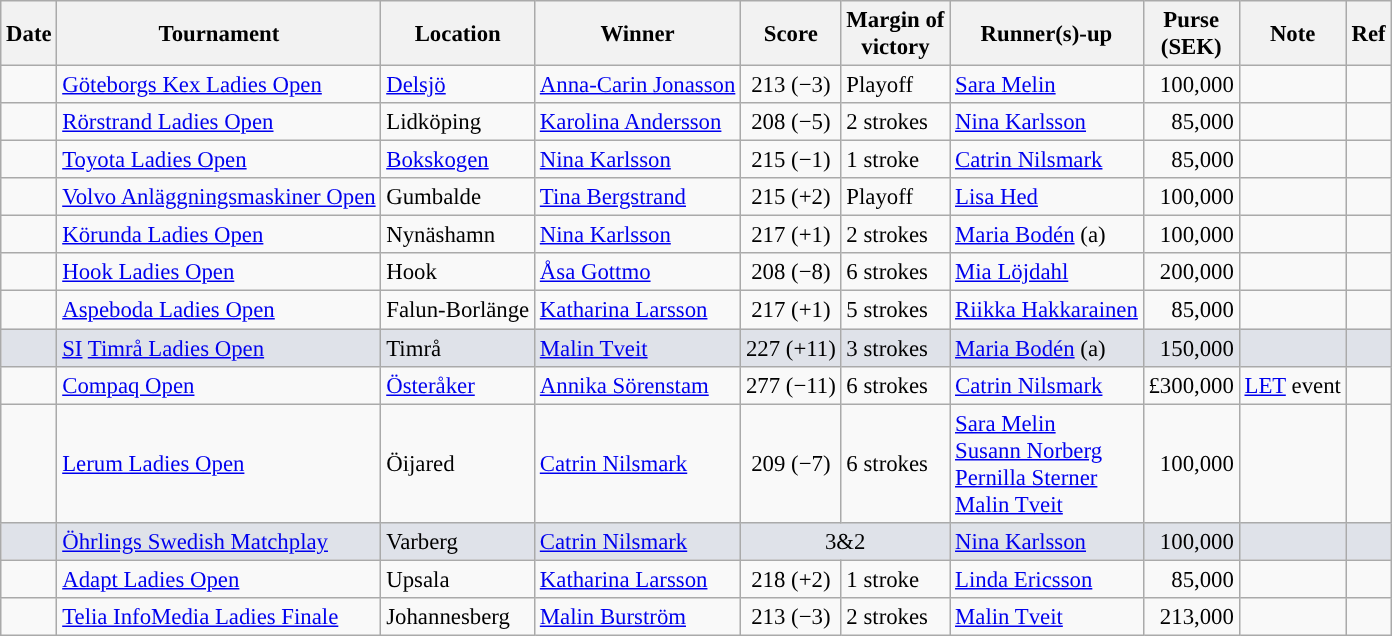<table class="wikitable" style="font-size:95%;">
<tr>
<th>Date</th>
<th>Tournament</th>
<th>Location</th>
<th>Winner</th>
<th>Score</th>
<th>Margin of<br>victory</th>
<th>Runner(s)-up</th>
<th>Purse<br>(SEK)</th>
<th>Note</th>
<th>Ref</th>
</tr>
<tr>
<td></td>
<td><a href='#'>Göteborgs Kex Ladies Open</a></td>
<td><a href='#'>Delsjö</a></td>
<td> <a href='#'>Anna-Carin Jonasson</a></td>
<td align=center>213 (−3)</td>
<td>Playoff</td>
<td> <a href='#'>Sara Melin</a></td>
<td align=right>100,000</td>
<td></td>
<td></td>
</tr>
<tr>
<td></td>
<td><a href='#'>Rörstrand Ladies Open</a></td>
<td>Lidköping</td>
<td> <a href='#'>Karolina Andersson</a></td>
<td align=center>208 (−5)</td>
<td>2 strokes</td>
<td> <a href='#'>Nina Karlsson</a></td>
<td align=right>85,000</td>
<td></td>
<td></td>
</tr>
<tr>
<td></td>
<td><a href='#'>Toyota Ladies Open</a></td>
<td><a href='#'>Bokskogen</a></td>
<td> <a href='#'>Nina Karlsson</a></td>
<td align=center>215 (−1)</td>
<td>1 stroke</td>
<td> <a href='#'>Catrin Nilsmark</a></td>
<td align=right>85,000</td>
<td></td>
<td></td>
</tr>
<tr>
<td></td>
<td><a href='#'>Volvo Anläggningsmaskiner Open</a></td>
<td>Gumbalde</td>
<td> <a href='#'>Tina Bergstrand</a></td>
<td align=center>215 (+2)</td>
<td>Playoff</td>
<td> <a href='#'>Lisa Hed</a></td>
<td align=right>100,000</td>
<td></td>
<td></td>
</tr>
<tr>
<td></td>
<td><a href='#'>Körunda Ladies Open</a></td>
<td>Nynäshamn</td>
<td> <a href='#'>Nina Karlsson</a></td>
<td align=center>217 (+1)</td>
<td>2 strokes</td>
<td> <a href='#'>Maria Bodén</a> (a)</td>
<td align=right>100,000</td>
<td></td>
<td></td>
</tr>
<tr>
<td></td>
<td><a href='#'>Hook Ladies Open</a></td>
<td>Hook</td>
<td> <a href='#'>Åsa Gottmo</a></td>
<td align=center>208 (−8)</td>
<td>6 strokes</td>
<td> <a href='#'>Mia Löjdahl</a></td>
<td align=right>200,000</td>
<td></td>
<td></td>
</tr>
<tr>
<td></td>
<td><a href='#'>Aspeboda Ladies Open</a></td>
<td>Falun-Borlänge</td>
<td> <a href='#'>Katharina Larsson</a></td>
<td align=center>217 (+1)</td>
<td>5 strokes</td>
<td> <a href='#'>Riikka Hakkarainen</a></td>
<td align=right>85,000</td>
<td></td>
<td></td>
</tr>
<tr style="background:#dfe2e9;">
<td></td>
<td><a href='#'>SI</a> <a href='#'>Timrå Ladies Open</a></td>
<td>Timrå</td>
<td> <a href='#'>Malin Tveit</a></td>
<td align=center>227 (+11)</td>
<td>3 strokes</td>
<td> <a href='#'>Maria Bodén</a> (a)</td>
<td align=right>150,000</td>
<td></td>
<td></td>
</tr>
<tr>
<td></td>
<td><a href='#'>Compaq Open</a></td>
<td><a href='#'>Österåker</a></td>
<td> <a href='#'>Annika Sörenstam</a></td>
<td>277 (−11)</td>
<td>6 strokes</td>
<td> <a href='#'>Catrin Nilsmark</a></td>
<td align=right>£300,000</td>
<td><a href='#'>LET</a> event</td>
<td></td>
</tr>
<tr>
<td></td>
<td><a href='#'>Lerum Ladies Open</a></td>
<td>Öijared</td>
<td> <a href='#'>Catrin Nilsmark</a></td>
<td align=center>209 (−7)</td>
<td>6 strokes</td>
<td> <a href='#'>Sara Melin</a><br> <a href='#'>Susann Norberg</a><br> <a href='#'>Pernilla Sterner</a><br> <a href='#'>Malin Tveit</a></td>
<td align=right>100,000</td>
<td></td>
<td></td>
</tr>
<tr style="background:#dfe2e9;">
<td></td>
<td><a href='#'>Öhrlings Swedish Matchplay</a></td>
<td>Varberg</td>
<td> <a href='#'>Catrin Nilsmark</a></td>
<td colspan=2 align=center>3&2</td>
<td> <a href='#'>Nina Karlsson</a></td>
<td align=right>100,000</td>
<td></td>
<td></td>
</tr>
<tr>
<td></td>
<td><a href='#'>Adapt Ladies Open</a></td>
<td>Upsala</td>
<td> <a href='#'>Katharina Larsson</a></td>
<td align=center>218 (+2)</td>
<td>1 stroke</td>
<td> <a href='#'>Linda Ericsson</a></td>
<td align=right>85,000</td>
<td></td>
<td></td>
</tr>
<tr>
<td></td>
<td><a href='#'>Telia InfoMedia Ladies Finale</a></td>
<td>Johannesberg</td>
<td> <a href='#'>Malin Burström</a></td>
<td align=center>213 (−3)</td>
<td>2 strokes</td>
<td> <a href='#'>Malin Tveit</a></td>
<td align=right>213,000</td>
<td></td>
<td></td>
</tr>
</table>
